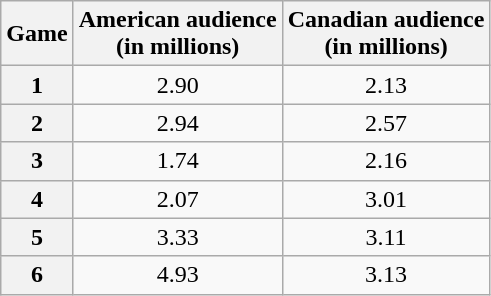<table class="wikitable" style="text-align:center;" border="1">
<tr>
<th>Game</th>
<th>American audience<br>(in millions)</th>
<th>Canadian audience <br> (in millions)</th>
</tr>
<tr>
<th>1</th>
<td>2.90</td>
<td>2.13</td>
</tr>
<tr>
<th>2</th>
<td>2.94</td>
<td>2.57</td>
</tr>
<tr>
<th>3</th>
<td>1.74</td>
<td>2.16</td>
</tr>
<tr>
<th>4</th>
<td>2.07</td>
<td>3.01</td>
</tr>
<tr>
<th>5</th>
<td>3.33</td>
<td>3.11</td>
</tr>
<tr>
<th>6</th>
<td>4.93</td>
<td>3.13</td>
</tr>
</table>
